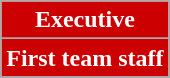<table class="wikitable">
<tr>
<th style="background:#CC0000; color:#FFFFFF;" scope="col" colspan="2">Executive</th>
</tr>
<tr>
</tr>
<tr>
</tr>
<tr>
</tr>
<tr>
</tr>
<tr>
</tr>
<tr>
<th style="background:#CC0000; color:#FFFFFF;" scope="col" colspan="2">First team staff<br></th>
</tr>
<tr>
</tr>
<tr>
</tr>
<tr>
</tr>
</table>
